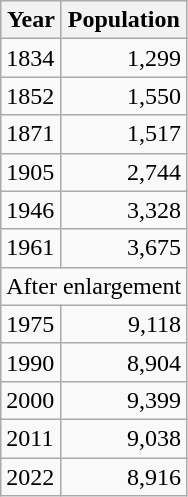<table class="wikitable sortable">
<tr>
<th>Year</th>
<th>Population</th>
</tr>
<tr>
<td>1834</td>
<td style="text-align:right;">1,299</td>
</tr>
<tr>
<td>1852</td>
<td style="text-align:right;">1,550</td>
</tr>
<tr>
<td>1871</td>
<td style="text-align:right;">1,517</td>
</tr>
<tr>
<td>1905</td>
<td style="text-align:right;">2,744</td>
</tr>
<tr>
<td>1946</td>
<td style="text-align:right;">3,328</td>
</tr>
<tr>
<td>1961</td>
<td style="text-align:right;">3,675</td>
</tr>
<tr>
<td colspan="2">After enlargement</td>
</tr>
<tr>
<td>1975</td>
<td style="text-align:right;">9,118</td>
</tr>
<tr>
<td>1990</td>
<td style="text-align:right;">8,904</td>
</tr>
<tr>
<td>2000</td>
<td style="text-align:right;">9,399</td>
</tr>
<tr>
<td>2011</td>
<td style="text-align:right;">9,038</td>
</tr>
<tr>
<td>2022</td>
<td style="text-align:right;">8,916</td>
</tr>
</table>
